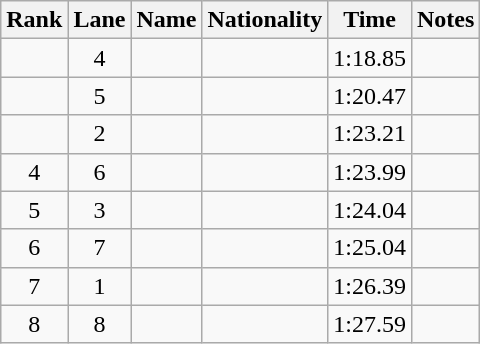<table class="wikitable sortable" style="text-align:center">
<tr>
<th>Rank</th>
<th>Lane</th>
<th>Name</th>
<th>Nationality</th>
<th>Time</th>
<th>Notes</th>
</tr>
<tr>
<td></td>
<td>4</td>
<td align=left></td>
<td align=left></td>
<td>1:18.85</td>
<td></td>
</tr>
<tr>
<td></td>
<td>5</td>
<td align=left></td>
<td align=left></td>
<td>1:20.47</td>
<td></td>
</tr>
<tr>
<td></td>
<td>2</td>
<td align=left></td>
<td align=left></td>
<td>1:23.21</td>
<td></td>
</tr>
<tr>
<td>4</td>
<td>6</td>
<td align=left></td>
<td align=left></td>
<td>1:23.99</td>
<td></td>
</tr>
<tr>
<td>5</td>
<td>3</td>
<td align=left></td>
<td align=left></td>
<td>1:24.04</td>
<td></td>
</tr>
<tr>
<td>6</td>
<td>7</td>
<td align=left></td>
<td align=left></td>
<td>1:25.04</td>
<td></td>
</tr>
<tr>
<td>7</td>
<td>1</td>
<td align=left></td>
<td align=left></td>
<td>1:26.39</td>
<td></td>
</tr>
<tr>
<td>8</td>
<td>8</td>
<td align=left></td>
<td align=left></td>
<td>1:27.59</td>
<td></td>
</tr>
</table>
